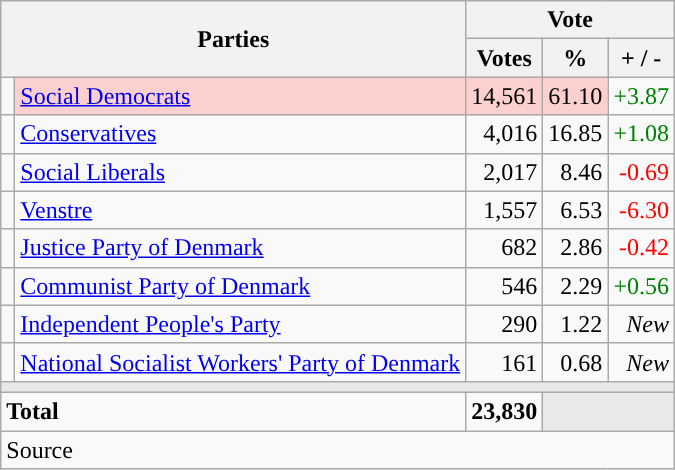<table class="wikitable" style="text-align:right;">
<tr>
<th style="text-align:centre;" rowspan="2" colspan="2" width="225">Parties</th>
<th colspan="3">Vote</th>
</tr>
<tr>
<th width="15">Votes</th>
<th width="15">%</th>
<th width="15">+ / -</th>
</tr>
<tr>
<td width="2" style="color:inherit;background:"></td>
<td bgcolor=#fbd0ce  align="left"><a href='#'>Social Democrats</a></td>
<td bgcolor=#fbd0ce>14,561</td>
<td bgcolor=#fbd0ce>61.10</td>
<td style=color:green;>+3.87</td>
</tr>
<tr>
<td width="2" style="color:inherit;background:"></td>
<td align="left"><a href='#'>Conservatives</a></td>
<td>4,016</td>
<td>16.85</td>
<td style=color:green;>+1.08</td>
</tr>
<tr>
<td width="2" style="color:inherit;background:"></td>
<td align="left"><a href='#'>Social Liberals</a></td>
<td>2,017</td>
<td>8.46</td>
<td style=color:red;>-0.69</td>
</tr>
<tr>
<td width="2" style="color:inherit;background:"></td>
<td align="left"><a href='#'>Venstre</a></td>
<td>1,557</td>
<td>6.53</td>
<td style=color:red;>-6.30</td>
</tr>
<tr>
<td width="2" style="color:inherit;background:"></td>
<td align="left"><a href='#'>Justice Party of Denmark</a></td>
<td>682</td>
<td>2.86</td>
<td style=color:red;>-0.42</td>
</tr>
<tr>
<td width="2" style="color:inherit;background:"></td>
<td align="left"><a href='#'>Communist Party of Denmark</a></td>
<td>546</td>
<td>2.29</td>
<td style=color:green;>+0.56</td>
</tr>
<tr>
<td width="2" style="color:inherit;background:"></td>
<td align="left"><a href='#'>Independent People's Party</a></td>
<td>290</td>
<td>1.22</td>
<td><em>New</em></td>
</tr>
<tr>
<td width="2" style="color:inherit;background:"></td>
<td align="left"><a href='#'>National Socialist Workers' Party of Denmark</a></td>
<td>161</td>
<td>0.68</td>
<td><em>New</em></td>
</tr>
<tr>
<td colspan="7" bgcolor="#E9E9E9"></td>
</tr>
<tr>
<td align="left" colspan="2"><strong>Total</strong></td>
<td><strong>23,830</strong></td>
<td bgcolor="#E9E9E9" colspan="2"></td>
</tr>
<tr>
<td align="left" colspan="6">Source</td>
</tr>
</table>
